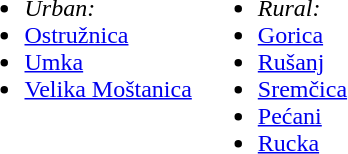<table>
<tr valign=top>
<td><br><ul><li><em>Urban:</em></li><li><a href='#'>Ostružnica</a></li><li><a href='#'>Umka</a></li><li><a href='#'>Velika Moštanica</a></li></ul></td>
<td><br><ul><li><em>Rural:</em></li><li><a href='#'>Gorica</a></li><li><a href='#'>Rušanj</a></li><li><a href='#'>Sremčica</a></li><li><a href='#'>Pećani</a></li><li><a href='#'>Rucka</a></li></ul></td>
</tr>
</table>
